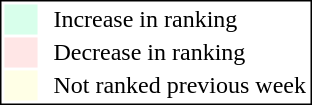<table style="border:1px solid black; float:right;">
<tr>
<td style="background:#D8FFEB; width:20px;"></td>
<td> </td>
<td>Increase in ranking</td>
</tr>
<tr>
<td style="background:#FFE6E6; width:20px;"></td>
<td> </td>
<td>Decrease in ranking</td>
</tr>
<tr>
<td style="background:#FFFFE6; width:20px;"></td>
<td> </td>
<td>Not ranked previous week</td>
</tr>
</table>
